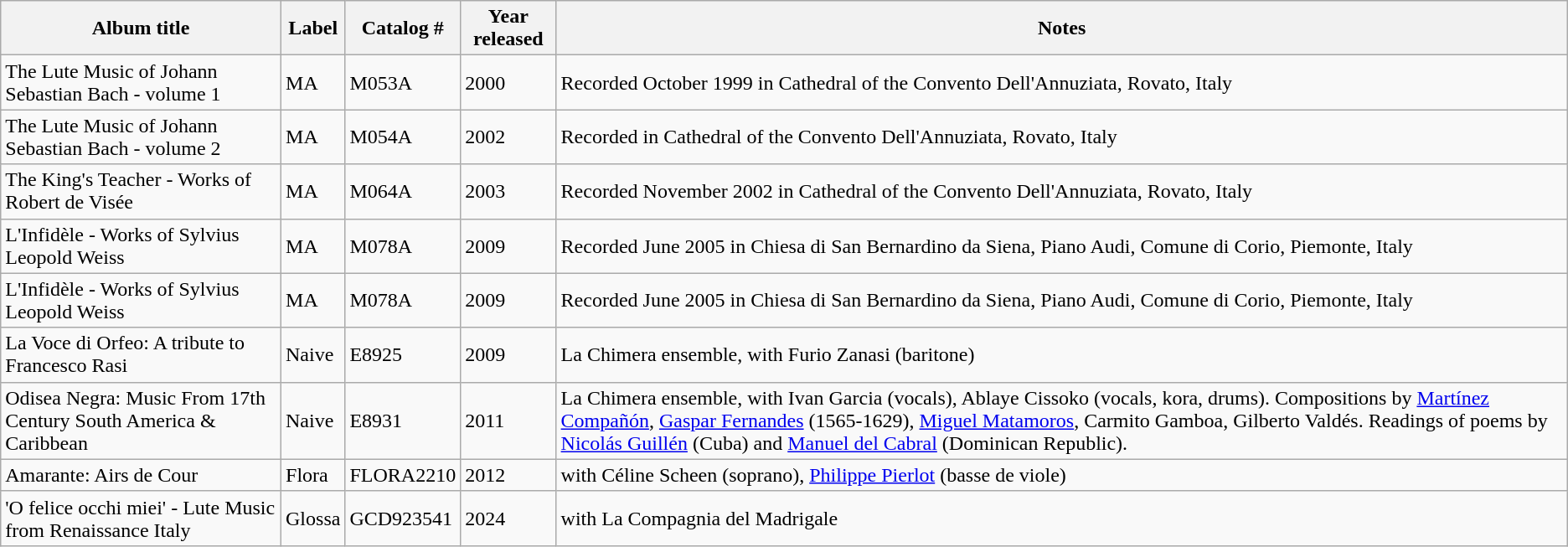<table class="wikitable sortable">
<tr>
<th>Album title</th>
<th>Label</th>
<th>Catalog #</th>
<th>Year released</th>
<th>Notes</th>
</tr>
<tr>
<td>The Lute Music of Johann Sebastian Bach - volume 1</td>
<td>MA</td>
<td>M053A</td>
<td>2000</td>
<td>Recorded October 1999 in Cathedral of the Convento Dell'Annuziata, Rovato, Italy</td>
</tr>
<tr>
<td>The Lute Music of Johann Sebastian Bach - volume 2</td>
<td>MA</td>
<td>M054A</td>
<td>2002</td>
<td>Recorded in Cathedral of the Convento Dell'Annuziata, Rovato, Italy</td>
</tr>
<tr>
<td>The King's Teacher - Works of Robert de Visée</td>
<td>MA</td>
<td>M064A</td>
<td>2003</td>
<td>Recorded November 2002 in Cathedral of the Convento Dell'Annuziata, Rovato, Italy</td>
</tr>
<tr>
<td>L'Infidèle - Works of Sylvius Leopold Weiss</td>
<td>MA</td>
<td>M078A</td>
<td>2009</td>
<td>Recorded June 2005 in Chiesa di San Bernardino da Siena, Piano Audi, Comune di Corio, Piemonte, Italy</td>
</tr>
<tr>
<td>L'Infidèle - Works of Sylvius Leopold Weiss</td>
<td>MA</td>
<td>M078A</td>
<td>2009</td>
<td>Recorded June 2005 in Chiesa di San Bernardino da Siena, Piano Audi, Comune di Corio, Piemonte, Italy</td>
</tr>
<tr>
<td>La Voce di Orfeo: A tribute to Francesco Rasi</td>
<td>Naive</td>
<td>E8925</td>
<td>2009</td>
<td>La Chimera ensemble, with Furio Zanasi (baritone)</td>
</tr>
<tr>
<td>Odisea Negra: Music From 17th Century South America & Caribbean</td>
<td>Naive</td>
<td>E8931</td>
<td>2011</td>
<td>La Chimera ensemble, with Ivan Garcia (vocals), Ablaye Cissoko (vocals, kora, drums). Compositions by <a href='#'>Martínez Compañón</a>, <a href='#'>Gaspar Fernandes</a> (1565-1629), <a href='#'>Miguel Matamoros</a>, Carmito Gamboa, Gilberto Valdés. Readings of poems by <a href='#'>Nicolás Guillén</a> (Cuba) and <a href='#'>Manuel del Cabral</a> (Dominican Republic).</td>
</tr>
<tr>
<td>Amarante: Airs de Cour</td>
<td>Flora</td>
<td>FLORA2210</td>
<td>2012</td>
<td>with Céline Scheen (soprano), <a href='#'>Philippe Pierlot</a> (basse de viole)</td>
</tr>
<tr>
<td>'O felice occhi miei' - Lute Music from Renaissance Italy</td>
<td>Glossa</td>
<td>GCD923541</td>
<td>2024</td>
<td>with La Compagnia del Madrigale</td>
</tr>
</table>
